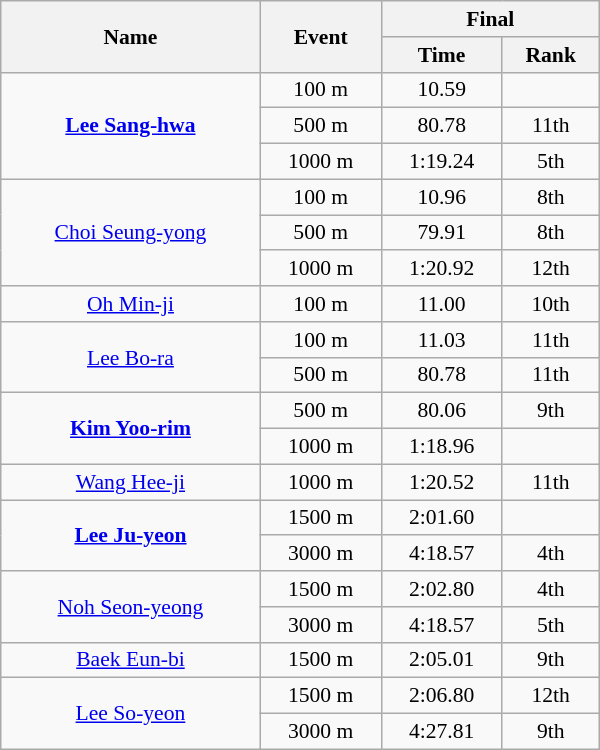<table class="wikitable" style="font-size:90%; text-align:center; width:400px">
<tr>
<th rowspan=2>Name</th>
<th rowspan=2>Event</th>
<th colspan=2>Final</th>
</tr>
<tr>
<th>Time</th>
<th>Rank</th>
</tr>
<tr>
<td rowspan=3><strong><a href='#'>Lee Sang-hwa</a></strong></td>
<td>100 m</td>
<td>10.59</td>
<td></td>
</tr>
<tr>
<td>500 m</td>
<td>80.78</td>
<td>11th</td>
</tr>
<tr>
<td>1000 m</td>
<td>1:19.24</td>
<td>5th</td>
</tr>
<tr>
<td rowspan=3><a href='#'>Choi Seung-yong</a></td>
<td>100 m</td>
<td>10.96</td>
<td>8th</td>
</tr>
<tr>
<td>500 m</td>
<td>79.91</td>
<td>8th</td>
</tr>
<tr>
<td>1000 m</td>
<td>1:20.92</td>
<td>12th</td>
</tr>
<tr>
<td><a href='#'>Oh Min-ji</a></td>
<td>100 m</td>
<td>11.00</td>
<td>10th</td>
</tr>
<tr>
<td rowspan=2><a href='#'>Lee Bo-ra</a></td>
<td>100 m</td>
<td>11.03</td>
<td>11th</td>
</tr>
<tr>
<td>500 m</td>
<td>80.78</td>
<td>11th</td>
</tr>
<tr>
<td rowspan=2><strong><a href='#'>Kim Yoo-rim</a></strong></td>
<td>500 m</td>
<td>80.06</td>
<td>9th</td>
</tr>
<tr>
<td>1000 m</td>
<td>1:18.96</td>
<td></td>
</tr>
<tr>
<td><a href='#'>Wang Hee-ji</a></td>
<td>1000 m</td>
<td>1:20.52</td>
<td>11th</td>
</tr>
<tr>
<td rowspan=2><strong><a href='#'>Lee Ju-yeon</a></strong></td>
<td>1500 m</td>
<td>2:01.60</td>
<td></td>
</tr>
<tr>
<td>3000 m</td>
<td>4:18.57</td>
<td>4th</td>
</tr>
<tr>
<td rowspan=2><a href='#'>Noh Seon-yeong</a></td>
<td>1500 m</td>
<td>2:02.80</td>
<td>4th</td>
</tr>
<tr>
<td>3000 m</td>
<td>4:18.57</td>
<td>5th</td>
</tr>
<tr>
<td><a href='#'>Baek Eun-bi</a></td>
<td>1500 m</td>
<td>2:05.01</td>
<td>9th</td>
</tr>
<tr>
<td rowspan=2><a href='#'>Lee So-yeon</a></td>
<td>1500 m</td>
<td>2:06.80</td>
<td>12th</td>
</tr>
<tr>
<td>3000 m</td>
<td>4:27.81</td>
<td>9th</td>
</tr>
</table>
